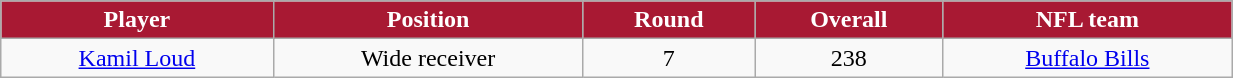<table class="wikitable" width="65%">
<tr align="center"  style="background:#A81933;color:#FFFFFF;">
<td><strong>Player</strong></td>
<td><strong>Position</strong></td>
<td><strong>Round</strong></td>
<td><strong>Overall</strong></td>
<td><strong>NFL team</strong></td>
</tr>
<tr align="center" bgcolor="">
<td><a href='#'>Kamil Loud</a></td>
<td>Wide receiver</td>
<td>7</td>
<td>238</td>
<td><a href='#'>Buffalo Bills</a></td>
</tr>
</table>
